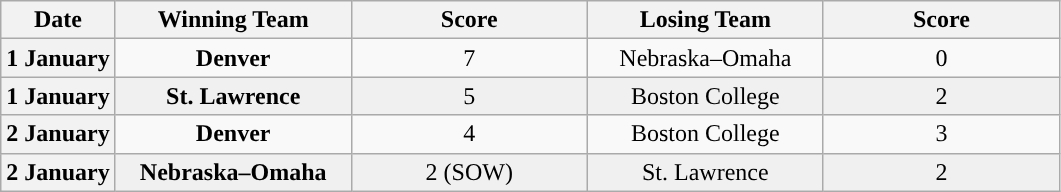<table class="wikitable" style="text-align:center" cellpadding=2 cellspacing=2>
<tr>
<th>Date</th>
<th scope="col" width="150">Winning Team</th>
<th scope="col" width="150">Score</th>
<th scope="col" width="150">Losing Team</th>
<th scope="col" width="150">Score</th>
</tr>
<tr>
<th>1 January</th>
<td><strong>Denver</strong></td>
<td>7</td>
<td>Nebraska–Omaha</td>
<td>0</td>
</tr>
<tr bgcolor=f0f0f0>
<th>1 January</th>
<td><strong>St. Lawrence</strong></td>
<td>5</td>
<td>Boston College</td>
<td>2</td>
</tr>
<tr>
<th>2 January</th>
<td><strong>Denver</strong></td>
<td>4</td>
<td>Boston College</td>
<td>3</td>
</tr>
<tr bgcolor=f0f0f0>
<th>2 January</th>
<td><strong>Nebraska–Omaha</strong></td>
<td>2 (SOW)</td>
<td>St. Lawrence</td>
<td>2</td>
</tr>
</table>
